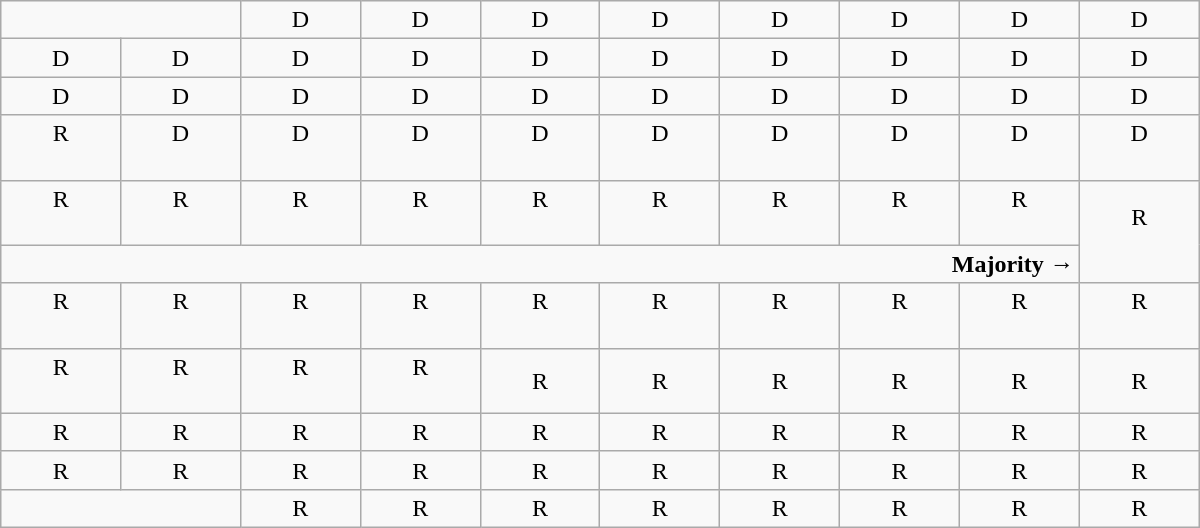<table class="wikitable" style="text-align:center" width=800px>
<tr>
<td colspan=2> </td>
<td>D</td>
<td>D</td>
<td>D</td>
<td>D</td>
<td>D</td>
<td>D</td>
<td>D</td>
<td>D</td>
</tr>
<tr>
<td width=50px >D</td>
<td width=50px >D</td>
<td width=50px >D</td>
<td width=50px >D</td>
<td width=50px >D</td>
<td width=50px >D</td>
<td width=50px >D</td>
<td width=50px >D</td>
<td width=50px >D</td>
<td width=50px >D</td>
</tr>
<tr>
<td>D</td>
<td>D</td>
<td>D</td>
<td>D</td>
<td>D</td>
<td>D</td>
<td>D</td>
<td>D</td>
<td>D</td>
<td>D</td>
</tr>
<tr>
<td>R<br><br></td>
<td>D<br><br></td>
<td>D<br><br></td>
<td>D<br><br></td>
<td>D<br><br></td>
<td>D<br><br></td>
<td>D<br><br></td>
<td>D<br><br></td>
<td>D<br><br></td>
<td>D<br><br></td>
</tr>
<tr>
<td>R<br><br></td>
<td>R<br><br></td>
<td>R<br><br></td>
<td>R<br><br></td>
<td>R<br><br></td>
<td>R<br><br></td>
<td>R<br><br></td>
<td>R<br><br></td>
<td>R<br><br></td>
<td rowspan=2 >R<br><br></td>
</tr>
<tr>
<td colspan=9 align=right><strong>Majority →</strong></td>
</tr>
<tr>
<td>R<br><br></td>
<td>R<br><br></td>
<td>R<br><br></td>
<td>R<br><br></td>
<td>R<br><br></td>
<td>R<br><br></td>
<td>R<br><br></td>
<td>R<br><br></td>
<td>R<br><br></td>
<td>R<br><br></td>
</tr>
<tr>
<td>R<br><br></td>
<td>R<br><br></td>
<td>R<br><br></td>
<td>R<br><br></td>
<td>R</td>
<td>R</td>
<td>R</td>
<td>R</td>
<td>R</td>
<td>R</td>
</tr>
<tr>
<td>R</td>
<td>R</td>
<td>R</td>
<td>R</td>
<td>R</td>
<td>R</td>
<td>R</td>
<td>R</td>
<td>R</td>
<td>R</td>
</tr>
<tr>
<td>R</td>
<td>R</td>
<td>R</td>
<td>R</td>
<td>R</td>
<td>R</td>
<td>R</td>
<td>R</td>
<td>R</td>
<td>R</td>
</tr>
<tr>
<td colspan=2></td>
<td>R</td>
<td>R</td>
<td>R</td>
<td>R</td>
<td>R</td>
<td>R</td>
<td>R</td>
<td>R</td>
</tr>
</table>
